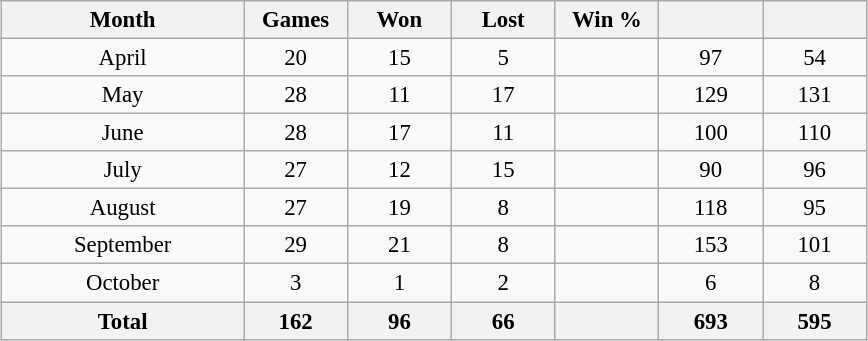<table class="wikitable" style="font-size:95%; text-align:center; width:38em;margin:0.5em auto;">
<tr>
<th width="28%">Month</th>
<th width="12%">Games</th>
<th width="12%">Won</th>
<th width="12%">Lost</th>
<th width="12%">Win %</th>
<th width="12%"></th>
<th width="12%"></th>
</tr>
<tr>
<td>April</td>
<td>20</td>
<td>15</td>
<td>5</td>
<td></td>
<td>97</td>
<td>54</td>
</tr>
<tr>
<td>May</td>
<td>28</td>
<td>11</td>
<td>17</td>
<td></td>
<td>129</td>
<td>131</td>
</tr>
<tr>
<td>June</td>
<td>28</td>
<td>17</td>
<td>11</td>
<td></td>
<td>100</td>
<td>110</td>
</tr>
<tr>
<td>July</td>
<td>27</td>
<td>12</td>
<td>15</td>
<td></td>
<td>90</td>
<td>96</td>
</tr>
<tr>
<td>August</td>
<td>27</td>
<td>19</td>
<td>8</td>
<td></td>
<td>118</td>
<td>95</td>
</tr>
<tr>
<td>September</td>
<td>29</td>
<td>21</td>
<td>8</td>
<td></td>
<td>153</td>
<td>101</td>
</tr>
<tr>
<td>October</td>
<td>3</td>
<td>1</td>
<td>2</td>
<td></td>
<td>6</td>
<td>8</td>
</tr>
<tr>
<th>Total</th>
<th>162</th>
<th>96</th>
<th>66</th>
<th></th>
<th>693</th>
<th>595</th>
</tr>
</table>
